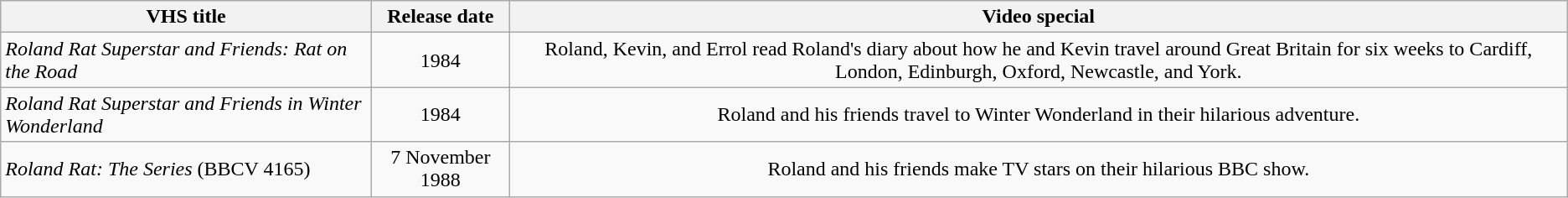<table class="wikitable">
<tr>
<th>VHS title</th>
<th>Release date</th>
<th>Video special</th>
</tr>
<tr>
<td><em>Roland Rat Superstar and Friends: Rat on the Road</em></td>
<td style="text-align:center;">1984</td>
<td style="text-align:center;">Roland, Kevin, and Errol read Roland's diary about how he and Kevin travel around Great Britain for six weeks to Cardiff, London, Edinburgh, Oxford, Newcastle, and York.</td>
</tr>
<tr>
<td><em>Roland Rat Superstar and Friends in Winter Wonderland</em></td>
<td style="text-align:center;">1984</td>
<td style="text-align:center;">Roland and his friends travel to Winter Wonderland in their hilarious adventure.</td>
</tr>
<tr>
<td><em>Roland Rat: The Series</em> (BBCV 4165)</td>
<td style="text-align:center;">7 November 1988</td>
<td style="text-align:center;">Roland and his friends make TV stars on their hilarious BBC show.</td>
</tr>
</table>
